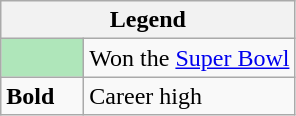<table class="wikitable mw-collapsible mw-collapsed">
<tr>
<th colspan="2">Legend</th>
</tr>
<tr>
<td style="background:#afe6ba; width:3em;"></td>
<td>Won the <a href='#'>Super Bowl</a></td>
</tr>
<tr>
<td><strong>Bold</strong></td>
<td>Career high</td>
</tr>
</table>
